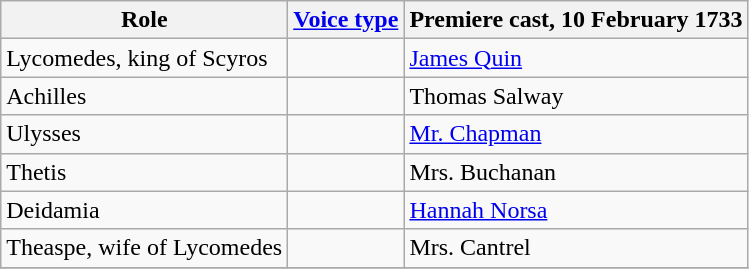<table class="wikitable">
<tr>
<th>Role</th>
<th><a href='#'>Voice type</a></th>
<th>Premiere cast, 10 February 1733</th>
</tr>
<tr>
<td>Lycomedes, king of Scyros</td>
<td></td>
<td><a href='#'>James Quin</a></td>
</tr>
<tr>
<td>Achilles</td>
<td></td>
<td>Thomas Salway</td>
</tr>
<tr>
<td>Ulysses</td>
<td></td>
<td><a href='#'>Mr. Chapman</a></td>
</tr>
<tr>
<td>Thetis</td>
<td></td>
<td>Mrs. Buchanan</td>
</tr>
<tr>
<td>Deidamia</td>
<td></td>
<td><a href='#'>Hannah Norsa</a></td>
</tr>
<tr>
<td>Theaspe, wife of Lycomedes</td>
<td></td>
<td>Mrs. Cantrel</td>
</tr>
<tr>
</tr>
</table>
